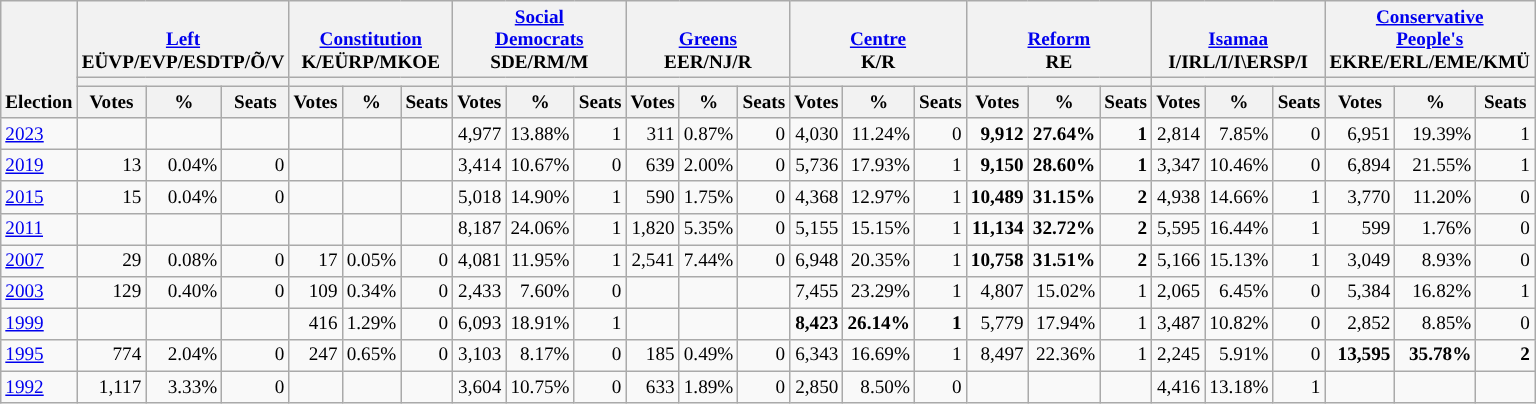<table class="wikitable" border="1" style="font-size:80%; text-align:right;">
<tr>
<th style="text-align:left;" valign=bottom rowspan=3>Election</th>
<th valign=bottom colspan=3><a href='#'>Left</a><br>EÜVP/EVP/ESDTP/Õ/V</th>
<th valign=bottom colspan=3><a href='#'>Constitution</a><br>K/EÜRP/MKOE</th>
<th valign=bottom colspan=3><a href='#'>Social<br>Democrats</a><br>SDE/RM/M</th>
<th valign=bottom colspan=3><a href='#'>Greens</a><br>EER/NJ/R</th>
<th valign=bottom colspan=3><a href='#'>Centre</a><br>K/R</th>
<th valign=bottom colspan=3><a href='#'>Reform</a><br>RE</th>
<th valign=bottom colspan=3><a href='#'>Isamaa</a><br>I/IRL/I/I\ERSP/I</th>
<th valign=bottom colspan=3><a href='#'>Conservative<br>People's</a><br>EKRE/ERL/EME/KMÜ</th>
</tr>
<tr>
<th colspan=3 style="background:"></th>
<th colspan=3 style="background:"></th>
<th colspan=3 style="background:"></th>
<th colspan=3 style="background:"></th>
<th colspan=3 style="background:"></th>
<th colspan=3 style="background:"></th>
<th colspan=3 style="background:"></th>
<th colspan=3 style="background:"></th>
</tr>
<tr>
<th>Votes</th>
<th>%</th>
<th>Seats</th>
<th>Votes</th>
<th>%</th>
<th>Seats</th>
<th>Votes</th>
<th>%</th>
<th>Seats</th>
<th>Votes</th>
<th>%</th>
<th>Seats</th>
<th>Votes</th>
<th>%</th>
<th>Seats</th>
<th>Votes</th>
<th>%</th>
<th>Seats</th>
<th>Votes</th>
<th>%</th>
<th>Seats</th>
<th>Votes</th>
<th>%</th>
<th>Seats</th>
</tr>
<tr>
<td align=left><a href='#'>2023</a></td>
<td></td>
<td></td>
<td></td>
<td></td>
<td></td>
<td></td>
<td>4,977</td>
<td>13.88%</td>
<td>1</td>
<td>311</td>
<td>0.87%</td>
<td>0</td>
<td>4,030</td>
<td>11.24%</td>
<td>0</td>
<td><strong>9,912</strong></td>
<td><strong>27.64%</strong></td>
<td><strong>1</strong></td>
<td>2,814</td>
<td>7.85%</td>
<td>0</td>
<td>6,951</td>
<td>19.39%</td>
<td>1</td>
</tr>
<tr>
<td align=left><a href='#'>2019</a></td>
<td>13</td>
<td>0.04%</td>
<td>0</td>
<td></td>
<td></td>
<td></td>
<td>3,414</td>
<td>10.67%</td>
<td>0</td>
<td>639</td>
<td>2.00%</td>
<td>0</td>
<td>5,736</td>
<td>17.93%</td>
<td>1</td>
<td><strong>9,150</strong></td>
<td><strong>28.60%</strong></td>
<td><strong>1</strong></td>
<td>3,347</td>
<td>10.46%</td>
<td>0</td>
<td>6,894</td>
<td>21.55%</td>
<td>1</td>
</tr>
<tr>
<td align=left><a href='#'>2015</a></td>
<td>15</td>
<td>0.04%</td>
<td>0</td>
<td></td>
<td></td>
<td></td>
<td>5,018</td>
<td>14.90%</td>
<td>1</td>
<td>590</td>
<td>1.75%</td>
<td>0</td>
<td>4,368</td>
<td>12.97%</td>
<td>1</td>
<td><strong>10,489</strong></td>
<td><strong>31.15%</strong></td>
<td><strong>2</strong></td>
<td>4,938</td>
<td>14.66%</td>
<td>1</td>
<td>3,770</td>
<td>11.20%</td>
<td>0</td>
</tr>
<tr>
<td align=left><a href='#'>2011</a></td>
<td></td>
<td></td>
<td></td>
<td></td>
<td></td>
<td></td>
<td>8,187</td>
<td>24.06%</td>
<td>1</td>
<td>1,820</td>
<td>5.35%</td>
<td>0</td>
<td>5,155</td>
<td>15.15%</td>
<td>1</td>
<td><strong>11,134</strong></td>
<td><strong>32.72%</strong></td>
<td><strong>2</strong></td>
<td>5,595</td>
<td>16.44%</td>
<td>1</td>
<td>599</td>
<td>1.76%</td>
<td>0</td>
</tr>
<tr>
<td align=left><a href='#'>2007</a></td>
<td>29</td>
<td>0.08%</td>
<td>0</td>
<td>17</td>
<td>0.05%</td>
<td>0</td>
<td>4,081</td>
<td>11.95%</td>
<td>1</td>
<td>2,541</td>
<td>7.44%</td>
<td>0</td>
<td>6,948</td>
<td>20.35%</td>
<td>1</td>
<td><strong>10,758</strong></td>
<td><strong>31.51%</strong></td>
<td><strong>2</strong></td>
<td>5,166</td>
<td>15.13%</td>
<td>1</td>
<td>3,049</td>
<td>8.93%</td>
<td>0</td>
</tr>
<tr>
<td align=left><a href='#'>2003</a></td>
<td>129</td>
<td>0.40%</td>
<td>0</td>
<td>109</td>
<td>0.34%</td>
<td>0</td>
<td>2,433</td>
<td>7.60%</td>
<td>0</td>
<td></td>
<td></td>
<td></td>
<td>7,455</td>
<td>23.29%</td>
<td>1</td>
<td>4,807</td>
<td>15.02%</td>
<td>1</td>
<td>2,065</td>
<td>6.45%</td>
<td>0</td>
<td>5,384</td>
<td>16.82%</td>
<td>1</td>
</tr>
<tr>
<td align=left><a href='#'>1999</a></td>
<td></td>
<td></td>
<td></td>
<td>416</td>
<td>1.29%</td>
<td>0</td>
<td>6,093</td>
<td>18.91%</td>
<td>1</td>
<td></td>
<td></td>
<td></td>
<td><strong>8,423</strong></td>
<td><strong>26.14%</strong></td>
<td><strong>1</strong></td>
<td>5,779</td>
<td>17.94%</td>
<td>1</td>
<td>3,487</td>
<td>10.82%</td>
<td>0</td>
<td>2,852</td>
<td>8.85%</td>
<td>0</td>
</tr>
<tr>
<td align=left><a href='#'>1995</a></td>
<td>774</td>
<td>2.04%</td>
<td>0</td>
<td>247</td>
<td>0.65%</td>
<td>0</td>
<td>3,103</td>
<td>8.17%</td>
<td>0</td>
<td>185</td>
<td>0.49%</td>
<td>0</td>
<td>6,343</td>
<td>16.69%</td>
<td>1</td>
<td>8,497</td>
<td>22.36%</td>
<td>1</td>
<td>2,245</td>
<td>5.91%</td>
<td>0</td>
<td><strong>13,595</strong></td>
<td><strong>35.78%</strong></td>
<td><strong>2</strong></td>
</tr>
<tr>
<td align=left><a href='#'>1992</a></td>
<td>1,117</td>
<td>3.33%</td>
<td>0</td>
<td></td>
<td></td>
<td></td>
<td>3,604</td>
<td>10.75%</td>
<td>0</td>
<td>633</td>
<td>1.89%</td>
<td>0</td>
<td>2,850</td>
<td>8.50%</td>
<td>0</td>
<td></td>
<td></td>
<td></td>
<td>4,416</td>
<td>13.18%</td>
<td>1</td>
<td></td>
<td></td>
<td></td>
</tr>
</table>
